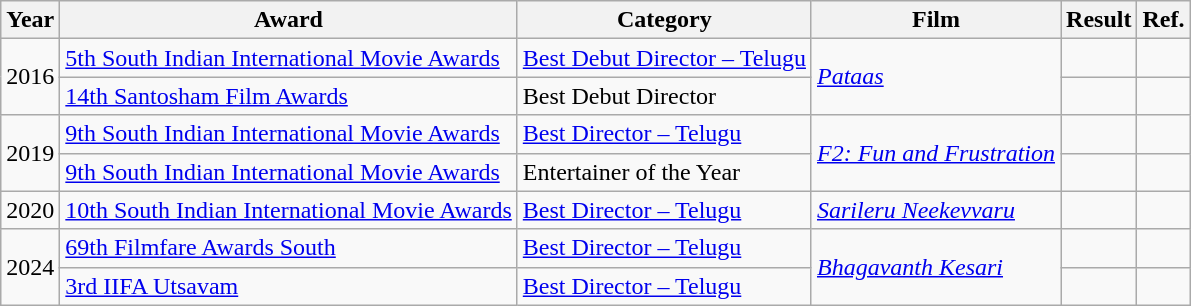<table class="wikitable">
<tr>
<th>Year</th>
<th>Award</th>
<th>Category</th>
<th>Film</th>
<th>Result</th>
<th>Ref.</th>
</tr>
<tr>
<td rowspan="2">2016</td>
<td><a href='#'>5th South Indian International Movie Awards</a></td>
<td><a href='#'>Best Debut Director – Telugu</a></td>
<td rowspan="2"><em><a href='#'>Pataas</a></em></td>
<td></td>
<td></td>
</tr>
<tr>
<td><a href='#'>14th Santosham Film Awards</a></td>
<td>Best Debut Director</td>
<td></td>
<td></td>
</tr>
<tr>
<td rowspan="2">2019</td>
<td><a href='#'>9th South Indian International Movie Awards</a></td>
<td><a href='#'>Best Director – Telugu</a></td>
<td rowspan="2"><em><a href='#'>F2: Fun and Frustration</a></em></td>
<td></td>
<td></td>
</tr>
<tr>
<td><a href='#'>9th South Indian International Movie Awards</a></td>
<td>Entertainer of the Year</td>
<td></td>
<td></td>
</tr>
<tr>
<td rowspan="1">2020</td>
<td><a href='#'>10th South Indian International Movie Awards</a></td>
<td><a href='#'>Best Director – Telugu</a></td>
<td rowspan="1"><em><a href='#'>Sarileru Neekevvaru</a></em></td>
<td></td>
<td></td>
</tr>
<tr>
<td rowspan="2">2024</td>
<td><a href='#'>69th Filmfare Awards South</a></td>
<td><a href='#'>Best Director – Telugu</a></td>
<td rowspan="2"><em><a href='#'>Bhagavanth Kesari</a></em></td>
<td></td>
<td style="text-align:center;"></td>
</tr>
<tr>
<td><a href='#'>3rd IIFA Utsavam</a></td>
<td><a href='#'>Best Director – Telugu</a></td>
<td></td>
<td></td>
</tr>
</table>
